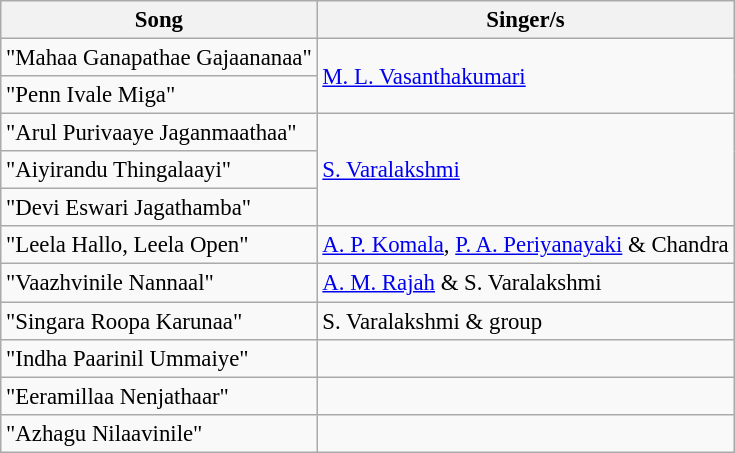<table class="wikitable" style="font-size:95%;">
<tr>
<th>Song</th>
<th>Singer/s</th>
</tr>
<tr>
<td>"Mahaa Ganapathae Gajaananaa"</td>
<td rowspan=2><a href='#'>M. L. Vasanthakumari</a></td>
</tr>
<tr>
<td>"Penn Ivale Miga"</td>
</tr>
<tr>
<td>"Arul Purivaaye Jaganmaathaa"</td>
<td rowspan=3><a href='#'>S. Varalakshmi</a></td>
</tr>
<tr>
<td>"Aiyirandu Thingalaayi"</td>
</tr>
<tr>
<td>"Devi Eswari Jagathamba"</td>
</tr>
<tr>
<td>"Leela Hallo, Leela Open"</td>
<td><a href='#'>A. P. Komala</a>, <a href='#'>P. A. Periyanayaki</a> & Chandra</td>
</tr>
<tr>
<td>"Vaazhvinile Nannaal"</td>
<td><a href='#'>A. M. Rajah</a> & S. Varalakshmi</td>
</tr>
<tr>
<td>"Singara Roopa Karunaa"</td>
<td>S. Varalakshmi & group</td>
</tr>
<tr>
<td>"Indha Paarinil Ummaiye"</td>
<td></td>
</tr>
<tr>
<td>"Eeramillaa Nenjathaar"</td>
<td></td>
</tr>
<tr>
<td>"Azhagu Nilaavinile"</td>
<td></td>
</tr>
</table>
